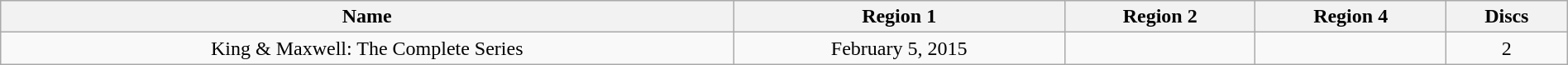<table class="wikitable" style="width:100%;">
<tr>
<th>Name</th>
<th>Region 1</th>
<th>Region 2</th>
<th>Region 4</th>
<th>Discs</th>
</tr>
<tr style="text-align:center;">
<td>King & Maxwell: The Complete Series</td>
<td>February 5, 2015</td>
<td></td>
<td></td>
<td>2</td>
</tr>
</table>
